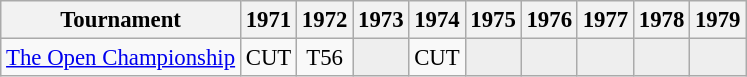<table class="wikitable" style="font-size:95%;text-align:center;">
<tr>
<th>Tournament</th>
<th>1971</th>
<th>1972</th>
<th>1973</th>
<th>1974</th>
<th>1975</th>
<th>1976</th>
<th>1977</th>
<th>1978</th>
<th>1979</th>
</tr>
<tr>
<td align=left><a href='#'>The Open Championship</a></td>
<td>CUT</td>
<td align="center">T56</td>
<td style="background:#eeeeee;"></td>
<td>CUT</td>
<td style="background:#eeeeee;"></td>
<td style="background:#eeeeee;"></td>
<td style="background:#eeeeee;"></td>
<td style="background:#eeeeee;"></td>
<td style="background:#eeeeee;"></td>
</tr>
</table>
